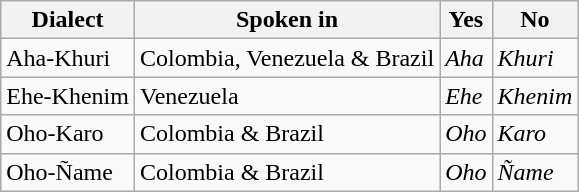<table class="wikitable">
<tr>
<th>Dialect</th>
<th>Spoken in</th>
<th>Yes</th>
<th>No</th>
</tr>
<tr>
<td>Aha-Khuri</td>
<td>Colombia, Venezuela & Brazil</td>
<td><em>Aha</em></td>
<td><em>Khuri</em></td>
</tr>
<tr>
<td>Ehe-Khenim</td>
<td>Venezuela</td>
<td><em>Ehe</em></td>
<td><em>Khenim</em></td>
</tr>
<tr>
<td>Oho-Karo</td>
<td>Colombia & Brazil</td>
<td><em>Oho</em></td>
<td><em>Karo</em></td>
</tr>
<tr>
<td>Oho-Ñame</td>
<td>Colombia & Brazil</td>
<td><em>Oho</em></td>
<td><em>Ñame</em></td>
</tr>
</table>
